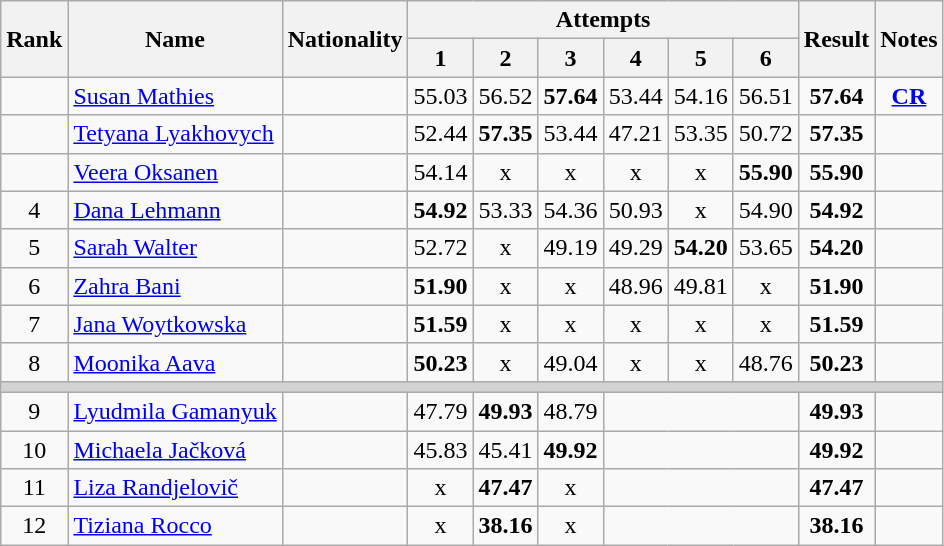<table class="wikitable sortable" style="text-align:center">
<tr>
<th rowspan=2>Rank</th>
<th rowspan=2>Name</th>
<th rowspan=2>Nationality</th>
<th colspan=6>Attempts</th>
<th rowspan=2>Result</th>
<th rowspan=2>Notes</th>
</tr>
<tr>
<th>1</th>
<th>2</th>
<th>3</th>
<th>4</th>
<th>5</th>
<th>6</th>
</tr>
<tr>
<td></td>
<td align=left><a href='#'>Susan Mathies</a></td>
<td align=left></td>
<td>55.03</td>
<td>56.52</td>
<td><strong>57.64</strong></td>
<td>53.44</td>
<td>54.16</td>
<td>56.51</td>
<td><strong>57.64</strong></td>
<td><strong><a href='#'>CR</a></strong></td>
</tr>
<tr>
<td></td>
<td align=left><a href='#'>Tetyana Lyakhovych</a></td>
<td align=left></td>
<td>52.44</td>
<td><strong>57.35</strong></td>
<td>53.44</td>
<td>47.21</td>
<td>53.35</td>
<td>50.72</td>
<td><strong>57.35</strong></td>
<td></td>
</tr>
<tr>
<td></td>
<td align=left><a href='#'>Veera Oksanen</a></td>
<td align=left></td>
<td>54.14</td>
<td>x</td>
<td>x</td>
<td>x</td>
<td>x</td>
<td><strong>55.90</strong></td>
<td><strong>55.90</strong></td>
<td></td>
</tr>
<tr>
<td>4</td>
<td align=left><a href='#'>Dana Lehmann</a></td>
<td align=left></td>
<td><strong>54.92</strong></td>
<td>53.33</td>
<td>54.36</td>
<td>50.93</td>
<td>x</td>
<td>54.90</td>
<td><strong>54.92</strong></td>
<td></td>
</tr>
<tr>
<td>5</td>
<td align=left><a href='#'>Sarah Walter</a></td>
<td align=left></td>
<td>52.72</td>
<td>x</td>
<td>49.19</td>
<td>49.29</td>
<td><strong>54.20</strong></td>
<td>53.65</td>
<td><strong>54.20</strong></td>
<td></td>
</tr>
<tr>
<td>6</td>
<td align=left><a href='#'>Zahra Bani</a></td>
<td align=left></td>
<td><strong>51.90</strong></td>
<td>x</td>
<td>x</td>
<td>48.96</td>
<td>49.81</td>
<td>x</td>
<td><strong>51.90</strong></td>
<td></td>
</tr>
<tr>
<td>7</td>
<td align=left><a href='#'>Jana Woytkowska</a></td>
<td align=left></td>
<td><strong>51.59</strong></td>
<td>x</td>
<td>x</td>
<td>x</td>
<td>x</td>
<td>x</td>
<td><strong>51.59</strong></td>
<td></td>
</tr>
<tr>
<td>8</td>
<td align=left><a href='#'>Moonika Aava</a></td>
<td align=left></td>
<td><strong>50.23</strong></td>
<td>x</td>
<td>49.04</td>
<td>x</td>
<td>x</td>
<td>48.76</td>
<td><strong>50.23</strong></td>
<td></td>
</tr>
<tr>
<td colspan=11 bgcolor=lightgray></td>
</tr>
<tr>
<td>9</td>
<td align=left><a href='#'>Lyudmila Gamanyuk</a></td>
<td align=left></td>
<td>47.79</td>
<td><strong>49.93</strong></td>
<td>48.79</td>
<td colspan=3></td>
<td><strong>49.93</strong></td>
<td></td>
</tr>
<tr>
<td>10</td>
<td align=left><a href='#'>Michaela Jačková</a></td>
<td align=left></td>
<td>45.83</td>
<td>45.41</td>
<td><strong>49.92</strong></td>
<td colspan=3></td>
<td><strong>49.92</strong></td>
<td></td>
</tr>
<tr>
<td>11</td>
<td align=left><a href='#'>Liza Randjelovič</a></td>
<td align=left></td>
<td>x</td>
<td><strong>47.47</strong></td>
<td>x</td>
<td colspan=3></td>
<td><strong>47.47</strong></td>
<td></td>
</tr>
<tr>
<td>12</td>
<td align=left><a href='#'>Tiziana Rocco</a></td>
<td align=left></td>
<td>x</td>
<td><strong>38.16</strong></td>
<td>x</td>
<td colspan=3></td>
<td><strong>38.16</strong></td>
<td></td>
</tr>
</table>
